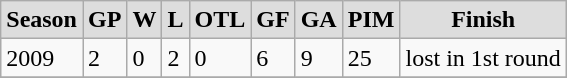<table class="wikitable">
<tr align="center" style="font-weight:bold; background-color:#dddddd;">
<td [>Season</td>
<td>GP</td>
<td>W</td>
<td>L</td>
<td>OTL</td>
<td>GF</td>
<td>GA</td>
<td>PIM</td>
<td>Finish</td>
</tr>
<tr>
<td [>2009</td>
<td>2</td>
<td>0</td>
<td>2</td>
<td>0</td>
<td>6</td>
<td>9</td>
<td>25</td>
<td>lost in 1st round</td>
</tr>
<tr>
</tr>
</table>
